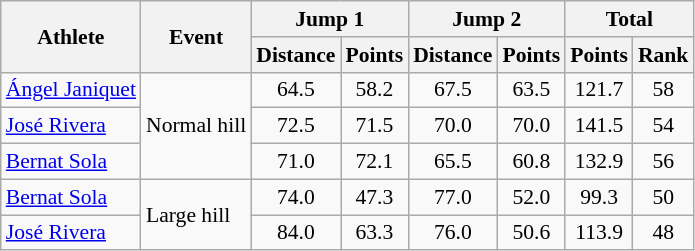<table class="wikitable" style="font-size:90%">
<tr>
<th rowspan="2">Athlete</th>
<th rowspan="2">Event</th>
<th colspan="2">Jump 1</th>
<th colspan="2">Jump 2</th>
<th colspan="2">Total</th>
</tr>
<tr>
<th>Distance</th>
<th>Points</th>
<th>Distance</th>
<th>Points</th>
<th>Points</th>
<th>Rank</th>
</tr>
<tr>
<td><a href='#'>Ángel Janiquet</a></td>
<td rowspan="3">Normal hill</td>
<td align="center">64.5</td>
<td align="center">58.2</td>
<td align="center">67.5</td>
<td align="center">63.5</td>
<td align="center">121.7</td>
<td align="center">58</td>
</tr>
<tr>
<td><a href='#'>José Rivera</a></td>
<td align="center">72.5</td>
<td align="center">71.5</td>
<td align="center">70.0</td>
<td align="center">70.0</td>
<td align="center">141.5</td>
<td align="center">54</td>
</tr>
<tr>
<td><a href='#'>Bernat Sola</a></td>
<td align="center">71.0</td>
<td align="center">72.1</td>
<td align="center">65.5</td>
<td align="center">60.8</td>
<td align="center">132.9</td>
<td align="center">56</td>
</tr>
<tr>
<td><a href='#'>Bernat Sola</a></td>
<td rowspan="2">Large hill</td>
<td align="center">74.0</td>
<td align="center">47.3</td>
<td align="center">77.0</td>
<td align="center">52.0</td>
<td align="center">99.3</td>
<td align="center">50</td>
</tr>
<tr>
<td><a href='#'>José Rivera</a></td>
<td align="center">84.0</td>
<td align="center">63.3</td>
<td align="center">76.0</td>
<td align="center">50.6</td>
<td align="center">113.9</td>
<td align="center">48</td>
</tr>
</table>
